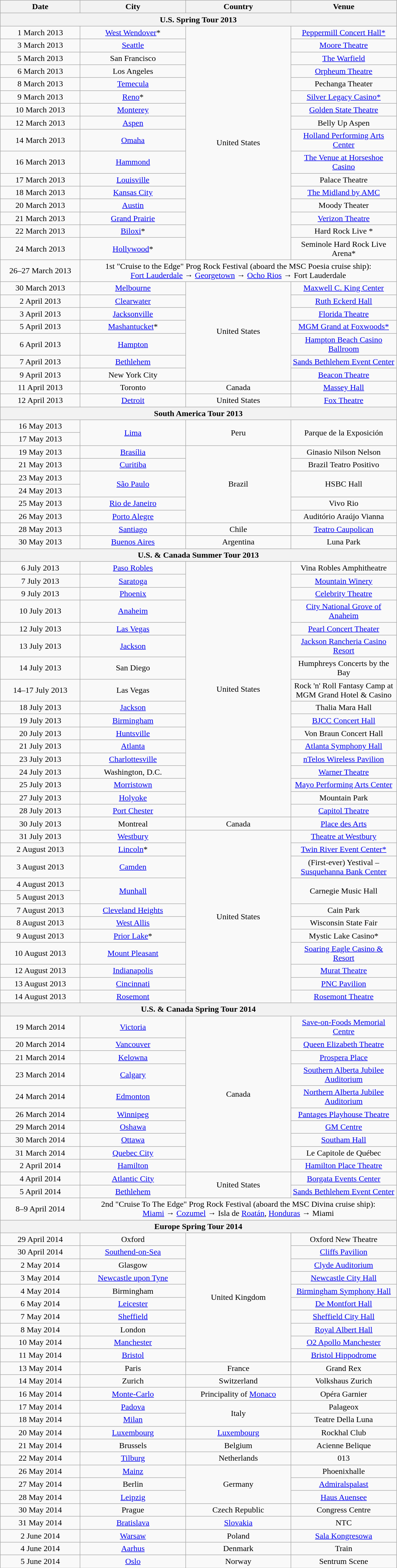<table class="wikitable" style="text-align:center;">
<tr>
<th style="width:150px;">Date</th>
<th style="width:200px;">City</th>
<th style="width:200px;">Country</th>
<th style="width:200px;">Venue</th>
</tr>
<tr>
<th colspan="4">U.S. Spring Tour 2013</th>
</tr>
<tr>
<td>1 March 2013</td>
<td><a href='#'>West Wendover</a>*</td>
<td rowspan="16">United States</td>
<td><a href='#'>Peppermill Concert Hall*</a></td>
</tr>
<tr>
<td>3 March 2013</td>
<td><a href='#'>Seattle</a></td>
<td><a href='#'>Moore Theatre</a></td>
</tr>
<tr>
<td>5 March 2013</td>
<td>San Francisco</td>
<td><a href='#'>The Warfield</a></td>
</tr>
<tr>
<td>6 March 2013</td>
<td>Los Angeles</td>
<td><a href='#'>Orpheum Theatre</a></td>
</tr>
<tr>
<td>8 March 2013</td>
<td><a href='#'>Temecula</a></td>
<td>Pechanga Theater</td>
</tr>
<tr>
<td>9 March 2013</td>
<td><a href='#'>Reno</a>*</td>
<td><a href='#'>Silver Legacy Casino*</a></td>
</tr>
<tr>
<td>10 March 2013</td>
<td><a href='#'>Monterey</a></td>
<td><a href='#'>Golden State Theatre</a></td>
</tr>
<tr>
<td>12 March 2013</td>
<td><a href='#'>Aspen</a></td>
<td>Belly Up Aspen</td>
</tr>
<tr>
<td>14 March 2013</td>
<td><a href='#'>Omaha</a></td>
<td><a href='#'>Holland Performing Arts Center</a></td>
</tr>
<tr>
<td>16 March 2013</td>
<td><a href='#'>Hammond</a></td>
<td><a href='#'>The Venue at Horseshoe Casino</a></td>
</tr>
<tr>
<td>17 March 2013</td>
<td><a href='#'>Louisville</a></td>
<td>Palace Theatre</td>
</tr>
<tr>
<td>18 March 2013</td>
<td><a href='#'>Kansas City</a></td>
<td><a href='#'>The Midland by AMC</a></td>
</tr>
<tr>
<td>20 March 2013</td>
<td><a href='#'>Austin</a></td>
<td>Moody Theater</td>
</tr>
<tr>
<td>21 March 2013</td>
<td><a href='#'>Grand Prairie</a></td>
<td><a href='#'>Verizon Theatre</a></td>
</tr>
<tr>
<td>22 March 2013</td>
<td><a href='#'>Biloxi</a>*</td>
<td>Hard Rock Live *</td>
</tr>
<tr>
<td>24 March 2013</td>
<td><a href='#'>Hollywood</a>*</td>
<td>Seminole Hard Rock Live Arena*</td>
</tr>
<tr>
<td>26–27 March 2013</td>
<td colspan="4">1st "Cruise to the Edge" Prog Rock Festival (aboard the MSC Poesia cruise ship):<br><a href='#'>Fort Lauderdale</a> → <a href='#'>Georgetown</a> → <a href='#'>Ocho Rios</a> → Fort Lauderdale</td>
</tr>
<tr>
<td>30 March 2013</td>
<td><a href='#'>Melbourne</a></td>
<td rowspan="7">United States</td>
<td><a href='#'>Maxwell C. King Center</a></td>
</tr>
<tr>
<td>2 April 2013</td>
<td><a href='#'>Clearwater</a></td>
<td><a href='#'>Ruth Eckerd Hall</a></td>
</tr>
<tr>
<td>3 April 2013</td>
<td><a href='#'>Jacksonville</a></td>
<td><a href='#'>Florida Theatre</a></td>
</tr>
<tr>
<td>5 April 2013</td>
<td><a href='#'>Mashantucket</a>*</td>
<td><a href='#'>MGM Grand at Foxwoods*</a></td>
</tr>
<tr>
<td>6 April 2013</td>
<td><a href='#'>Hampton</a></td>
<td><a href='#'>Hampton Beach Casino Ballroom</a></td>
</tr>
<tr>
<td>7 April 2013</td>
<td><a href='#'>Bethlehem</a></td>
<td><a href='#'>Sands Bethlehem Event Center</a></td>
</tr>
<tr>
<td>9 April 2013</td>
<td>New York City</td>
<td><a href='#'>Beacon Theatre</a></td>
</tr>
<tr>
<td>11 April 2013</td>
<td>Toronto</td>
<td>Canada</td>
<td><a href='#'>Massey Hall</a></td>
</tr>
<tr>
<td>12 April 2013</td>
<td><a href='#'>Detroit</a></td>
<td>United States</td>
<td><a href='#'>Fox Theatre</a></td>
</tr>
<tr>
<th colspan="6">South America Tour 2013</th>
</tr>
<tr>
<td>16 May 2013</td>
<td rowspan="2"><a href='#'>Lima</a></td>
<td rowspan="2">Peru</td>
<td rowspan="2">Parque de la Exposición</td>
</tr>
<tr>
<td>17 May 2013</td>
</tr>
<tr>
<td>19 May 2013</td>
<td><a href='#'>Brasília</a></td>
<td rowspan="6">Brazil</td>
<td>Ginasio Nilson Nelson</td>
</tr>
<tr>
<td>21 May 2013</td>
<td><a href='#'>Curitiba</a></td>
<td>Brazil Teatro Positivo</td>
</tr>
<tr>
<td>23 May 2013</td>
<td rowspan="2"><a href='#'>São Paulo</a></td>
<td rowspan="2">HSBC Hall</td>
</tr>
<tr>
<td>24 May 2013</td>
</tr>
<tr>
<td>25 May 2013</td>
<td><a href='#'>Rio de Janeiro</a></td>
<td>Vivo Rio</td>
</tr>
<tr>
<td>26 May 2013</td>
<td><a href='#'>Porto Alegre</a></td>
<td>Auditório Araújo Vianna</td>
</tr>
<tr>
<td>28 May 2013</td>
<td><a href='#'>Santiago</a></td>
<td>Chile</td>
<td><a href='#'>Teatro Caupolican</a></td>
</tr>
<tr>
<td>30 May 2013</td>
<td><a href='#'>Buenos Aires</a></td>
<td>Argentina</td>
<td>Luna Park</td>
</tr>
<tr>
<th colspan="4">U.S. & Canada Summer Tour 2013</th>
</tr>
<tr>
<td>6 July 2013</td>
<td><a href='#'>Paso Robles</a></td>
<td rowspan="17">United States</td>
<td>Vina Robles Amphitheatre</td>
</tr>
<tr>
<td>7 July 2013</td>
<td><a href='#'>Saratoga</a></td>
<td><a href='#'>Mountain Winery</a></td>
</tr>
<tr>
<td>9 July 2013</td>
<td><a href='#'>Phoenix</a></td>
<td><a href='#'>Celebrity Theatre</a></td>
</tr>
<tr>
<td>10 July 2013</td>
<td><a href='#'>Anaheim</a></td>
<td><a href='#'>City National Grove of Anaheim</a></td>
</tr>
<tr>
<td>12 July 2013</td>
<td><a href='#'>Las Vegas</a></td>
<td><a href='#'>Pearl Concert Theater</a></td>
</tr>
<tr>
<td>13 July 2013</td>
<td><a href='#'>Jackson</a></td>
<td><a href='#'>Jackson Rancheria Casino Resort</a></td>
</tr>
<tr>
<td>14 July 2013</td>
<td>San Diego</td>
<td>Humphreys Concerts by the Bay</td>
</tr>
<tr>
<td>14–17 July 2013</td>
<td>Las Vegas</td>
<td>Rock 'n' Roll Fantasy Camp at MGM Grand Hotel & Casino</td>
</tr>
<tr>
<td>18 July 2013</td>
<td><a href='#'>Jackson</a></td>
<td>Thalia Mara Hall</td>
</tr>
<tr>
<td>19 July 2013</td>
<td><a href='#'>Birmingham</a></td>
<td><a href='#'>BJCC Concert Hall</a></td>
</tr>
<tr>
<td>20 July 2013</td>
<td><a href='#'>Huntsville</a></td>
<td>Von Braun Concert Hall</td>
</tr>
<tr>
<td>21 July 2013</td>
<td><a href='#'>Atlanta</a></td>
<td><a href='#'>Atlanta Symphony Hall</a></td>
</tr>
<tr>
<td>23 July 2013</td>
<td><a href='#'>Charlottesville</a></td>
<td><a href='#'>nTelos Wireless Pavilion</a></td>
</tr>
<tr>
<td>24 July 2013</td>
<td>Washington, D.C.</td>
<td><a href='#'>Warner Theatre</a></td>
</tr>
<tr>
<td>25 July 2013</td>
<td><a href='#'>Morristown</a></td>
<td><a href='#'>Mayo Performing Arts Center</a></td>
</tr>
<tr>
<td>27 July 2013</td>
<td><a href='#'>Holyoke</a></td>
<td>Mountain Park</td>
</tr>
<tr>
<td>28 July 2013</td>
<td><a href='#'>Port Chester</a></td>
<td><a href='#'>Capitol Theatre</a></td>
</tr>
<tr>
<td>30 July 2013</td>
<td>Montreal</td>
<td>Canada</td>
<td><a href='#'>Place des Arts</a></td>
</tr>
<tr>
<td>31 July 2013</td>
<td><a href='#'>Westbury</a></td>
<td rowspan="12">United States</td>
<td><a href='#'>Theatre at Westbury</a></td>
</tr>
<tr>
<td>2 August 2013</td>
<td><a href='#'>Lincoln</a>*</td>
<td><a href='#'>Twin River Event Center*</a></td>
</tr>
<tr>
<td>3 August 2013</td>
<td><a href='#'>Camden</a></td>
<td>(First-ever) Yestival – <a href='#'>Susquehanna Bank Center</a></td>
</tr>
<tr>
<td>4 August 2013</td>
<td rowspan="2"><a href='#'>Munhall</a></td>
<td rowspan="2">Carnegie Music Hall</td>
</tr>
<tr>
<td>5 August 2013</td>
</tr>
<tr>
<td>7 August 2013</td>
<td><a href='#'>Cleveland Heights</a></td>
<td>Cain Park</td>
</tr>
<tr>
<td>8 August 2013</td>
<td><a href='#'>West Allis</a></td>
<td>Wisconsin State Fair</td>
</tr>
<tr>
<td>9 August 2013</td>
<td><a href='#'>Prior Lake</a>*</td>
<td>Mystic Lake Casino*</td>
</tr>
<tr>
<td>10 August 2013</td>
<td><a href='#'>Mount Pleasant</a></td>
<td><a href='#'>Soaring Eagle Casino & Resort</a></td>
</tr>
<tr>
<td>12 August 2013</td>
<td><a href='#'>Indianapolis</a></td>
<td><a href='#'>Murat Theatre</a></td>
</tr>
<tr>
<td>13 August 2013</td>
<td><a href='#'>Cincinnati</a></td>
<td><a href='#'>PNC Pavilion</a></td>
</tr>
<tr>
<td>14 August 2013</td>
<td><a href='#'>Rosemont</a></td>
<td><a href='#'>Rosemont Theatre</a></td>
</tr>
<tr>
<th colspan="11">U.S. & Canada Spring Tour 2014</th>
</tr>
<tr>
<td>19 March 2014</td>
<td><a href='#'>Victoria</a></td>
<td rowspan="10">Canada</td>
<td><a href='#'>Save-on-Foods Memorial Centre</a></td>
</tr>
<tr>
<td>20 March 2014</td>
<td><a href='#'>Vancouver</a></td>
<td><a href='#'>Queen Elizabeth Theatre</a></td>
</tr>
<tr>
<td>21 March 2014</td>
<td><a href='#'>Kelowna</a></td>
<td><a href='#'>Prospera Place</a></td>
</tr>
<tr>
<td>23 March 2014</td>
<td><a href='#'>Calgary</a></td>
<td><a href='#'>Southern Alberta Jubilee Auditorium</a></td>
</tr>
<tr>
<td>24 March 2014</td>
<td><a href='#'>Edmonton</a></td>
<td><a href='#'>Northern Alberta Jubilee Auditorium</a></td>
</tr>
<tr>
<td>26 March 2014</td>
<td><a href='#'>Winnipeg</a></td>
<td><a href='#'>Pantages Playhouse Theatre</a></td>
</tr>
<tr>
<td>29 March 2014</td>
<td><a href='#'>Oshawa</a></td>
<td><a href='#'>GM Centre</a></td>
</tr>
<tr>
<td>30 March 2014</td>
<td><a href='#'>Ottawa</a></td>
<td><a href='#'>Southam Hall</a></td>
</tr>
<tr>
<td>31 March 2014</td>
<td><a href='#'>Quebec City</a></td>
<td>Le Capitole de Québec</td>
</tr>
<tr>
<td>2 April 2014</td>
<td><a href='#'>Hamilton</a></td>
<td><a href='#'>Hamilton Place Theatre</a></td>
</tr>
<tr>
<td>4 April 2014</td>
<td><a href='#'>Atlantic City</a></td>
<td rowspan="2">United States</td>
<td><a href='#'>Borgata Events Center</a></td>
</tr>
<tr>
<td>5 April 2014</td>
<td><a href='#'>Bethlehem</a></td>
<td><a href='#'>Sands Bethlehem Event Center</a></td>
</tr>
<tr>
<td>8–9 April 2014</td>
<td colspan="4">2nd "Cruise To The Edge" Prog Rock Festival (aboard the MSC Divina cruise ship):<br><a href='#'>Miami</a> → <a href='#'>Cozumel</a> → Isla de <a href='#'>Roatán</a>, <a href='#'>Honduras</a> → Miami</td>
</tr>
<tr>
<th colspan="4">Europe Spring Tour 2014</th>
</tr>
<tr>
<td>29 April 2014</td>
<td>Oxford</td>
<td rowspan="10">United Kingdom</td>
<td>Oxford New Theatre</td>
</tr>
<tr>
<td>30 April 2014</td>
<td><a href='#'>Southend-on-Sea</a></td>
<td><a href='#'>Cliffs Pavilion</a></td>
</tr>
<tr>
<td>2 May 2014</td>
<td>Glasgow</td>
<td><a href='#'>Clyde Auditorium</a></td>
</tr>
<tr>
<td>3 May 2014</td>
<td><a href='#'>Newcastle upon Tyne</a></td>
<td><a href='#'>Newcastle City Hall</a></td>
</tr>
<tr>
<td>4 May 2014</td>
<td>Birmingham</td>
<td><a href='#'>Birmingham Symphony Hall</a></td>
</tr>
<tr>
<td>6 May 2014</td>
<td><a href='#'>Leicester</a></td>
<td><a href='#'>De Montfort Hall</a></td>
</tr>
<tr>
<td>7 May 2014</td>
<td><a href='#'>Sheffield</a></td>
<td><a href='#'>Sheffield City Hall</a></td>
</tr>
<tr>
<td>8 May 2014</td>
<td>London</td>
<td><a href='#'>Royal Albert Hall</a></td>
</tr>
<tr>
<td>10 May 2014</td>
<td><a href='#'>Manchester</a></td>
<td><a href='#'>O2 Apollo Manchester</a></td>
</tr>
<tr>
<td>11 May 2014</td>
<td><a href='#'>Bristol</a></td>
<td><a href='#'>Bristol Hippodrome</a></td>
</tr>
<tr>
<td>13 May 2014</td>
<td>Paris</td>
<td>France</td>
<td>Grand Rex</td>
</tr>
<tr>
<td>14 May 2014</td>
<td>Zurich</td>
<td>Switzerland</td>
<td>Volkshaus Zurich</td>
</tr>
<tr>
<td>16 May 2014</td>
<td><a href='#'>Monte-Carlo</a></td>
<td>Principality of <a href='#'>Monaco</a></td>
<td>Opéra Garnier</td>
</tr>
<tr>
<td>17 May 2014</td>
<td><a href='#'>Padova</a></td>
<td rowspan="2">Italy</td>
<td>Palageox</td>
</tr>
<tr>
<td>18 May 2014</td>
<td><a href='#'>Milan</a></td>
<td>Teatre Della Luna</td>
</tr>
<tr>
<td>20 May 2014</td>
<td><a href='#'>Luxembourg</a></td>
<td><a href='#'>Luxembourg</a></td>
<td>Rockhal Club</td>
</tr>
<tr>
<td>21 May 2014</td>
<td>Brussels</td>
<td>Belgium</td>
<td>Acienne Belique</td>
</tr>
<tr>
<td>22 May 2014</td>
<td><a href='#'>Tilburg</a></td>
<td>Netherlands</td>
<td>013</td>
</tr>
<tr>
<td>26 May 2014</td>
<td><a href='#'>Mainz</a></td>
<td rowspan="3">Germany</td>
<td>Phoenixhalle</td>
</tr>
<tr>
<td>27 May 2014</td>
<td>Berlin</td>
<td><a href='#'>Admiralspalast</a></td>
</tr>
<tr>
<td>28 May 2014</td>
<td><a href='#'>Leipzig</a></td>
<td><a href='#'>Haus Auensee</a></td>
</tr>
<tr>
<td>30 May 2014</td>
<td>Prague</td>
<td>Czech Republic</td>
<td>Congress Centre</td>
</tr>
<tr>
<td>31 May 2014</td>
<td><a href='#'>Bratislava</a></td>
<td><a href='#'>Slovakia</a></td>
<td>NTC</td>
</tr>
<tr>
<td>2 June 2014</td>
<td><a href='#'>Warsaw</a></td>
<td>Poland</td>
<td><a href='#'>Sala Kongresowa</a></td>
</tr>
<tr>
<td>4 June 2014</td>
<td><a href='#'>Aarhus</a></td>
<td>Denmark</td>
<td>Train</td>
</tr>
<tr>
<td>5 June 2014</td>
<td><a href='#'>Oslo</a></td>
<td>Norway</td>
<td>Sentrum Scene</td>
</tr>
</table>
